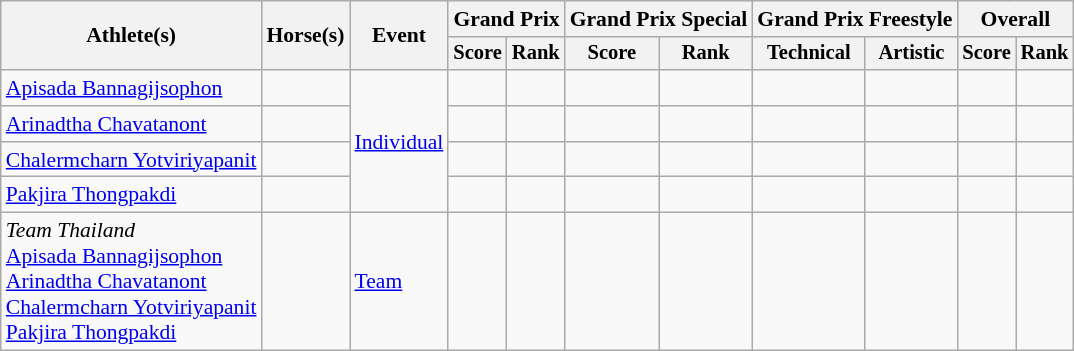<table class=wikitable style="font-size:90%">
<tr>
<th rowspan="2">Athlete(s)</th>
<th rowspan="2">Horse(s)</th>
<th rowspan="2">Event</th>
<th colspan="2">Grand Prix</th>
<th colspan="2">Grand Prix Special</th>
<th colspan="2">Grand Prix Freestyle</th>
<th colspan="2">Overall</th>
</tr>
<tr style="font-size:95%">
<th>Score</th>
<th>Rank</th>
<th>Score</th>
<th>Rank</th>
<th>Technical</th>
<th>Artistic</th>
<th>Score</th>
<th>Rank</th>
</tr>
<tr align=center>
<td align=left><a href='#'>Apisada Bannagijsophon</a></td>
<td></td>
<td rowspan=4 align=left><a href='#'>Individual</a></td>
<td></td>
<td></td>
<td></td>
<td></td>
<td></td>
<td></td>
<td></td>
<td></td>
</tr>
<tr align=center>
<td align=left><a href='#'>Arinadtha Chavatanont</a></td>
<td></td>
<td></td>
<td></td>
<td></td>
<td></td>
<td></td>
<td></td>
<td></td>
<td></td>
</tr>
<tr align=center>
<td align=left><a href='#'>Chalermcharn Yotviriyapanit</a></td>
<td></td>
<td></td>
<td></td>
<td></td>
<td></td>
<td></td>
<td></td>
<td></td>
<td></td>
</tr>
<tr align=center>
<td align=left><a href='#'>Pakjira Thongpakdi</a></td>
<td></td>
<td></td>
<td></td>
<td></td>
<td></td>
<td></td>
<td></td>
<td></td>
<td></td>
</tr>
<tr align=center>
<td align=left><em>Team Thailand</em><br><a href='#'>Apisada Bannagijsophon</a><br><a href='#'>Arinadtha Chavatanont</a><br><a href='#'>Chalermcharn Yotviriyapanit</a><br><a href='#'>Pakjira Thongpakdi</a></td>
<td></td>
<td align=left><a href='#'>Team</a></td>
<td></td>
<td></td>
<td></td>
<td></td>
<td></td>
<td></td>
<td></td>
<td></td>
</tr>
</table>
